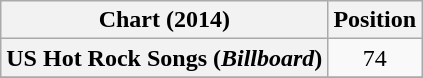<table class="wikitable plainrowheaders sortable">
<tr>
<th>Chart (2014)</th>
<th>Position</th>
</tr>
<tr>
<th scope="row">US Hot Rock Songs (<em>Billboard</em>)</th>
<td style="text-align:center;">74</td>
</tr>
<tr>
</tr>
</table>
